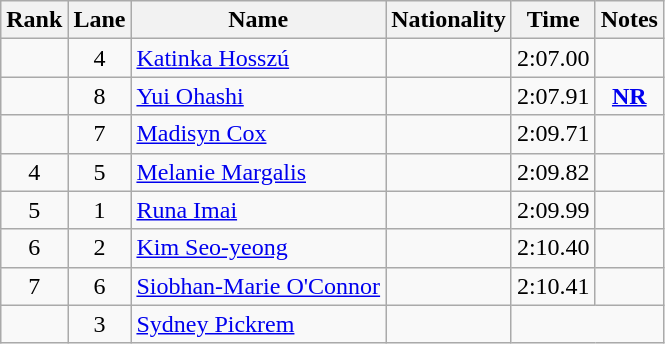<table class="wikitable sortable" style="text-align:center">
<tr>
<th>Rank</th>
<th>Lane</th>
<th>Name</th>
<th>Nationality</th>
<th>Time</th>
<th>Notes</th>
</tr>
<tr>
<td></td>
<td>4</td>
<td align=left><a href='#'>Katinka Hosszú</a></td>
<td align=left></td>
<td>2:07.00</td>
<td></td>
</tr>
<tr>
<td></td>
<td>8</td>
<td align=left><a href='#'>Yui Ohashi</a></td>
<td align=left></td>
<td>2:07.91</td>
<td><strong><a href='#'>NR</a></strong></td>
</tr>
<tr>
<td></td>
<td>7</td>
<td align=left><a href='#'>Madisyn Cox</a></td>
<td align=left></td>
<td>2:09.71</td>
<td></td>
</tr>
<tr>
<td>4</td>
<td>5</td>
<td align=left><a href='#'>Melanie Margalis</a></td>
<td align=left></td>
<td>2:09.82</td>
<td></td>
</tr>
<tr>
<td>5</td>
<td>1</td>
<td align=left><a href='#'>Runa Imai</a></td>
<td align=left></td>
<td>2:09.99</td>
<td></td>
</tr>
<tr>
<td>6</td>
<td>2</td>
<td align=left><a href='#'>Kim Seo-yeong</a></td>
<td align=left></td>
<td>2:10.40</td>
<td></td>
</tr>
<tr>
<td>7</td>
<td>6</td>
<td align=left><a href='#'>Siobhan-Marie O'Connor</a></td>
<td align=left></td>
<td>2:10.41</td>
<td></td>
</tr>
<tr>
<td></td>
<td>3</td>
<td align=left><a href='#'>Sydney Pickrem</a></td>
<td align=left></td>
<td rowspan=2 colspan=2></td>
</tr>
</table>
